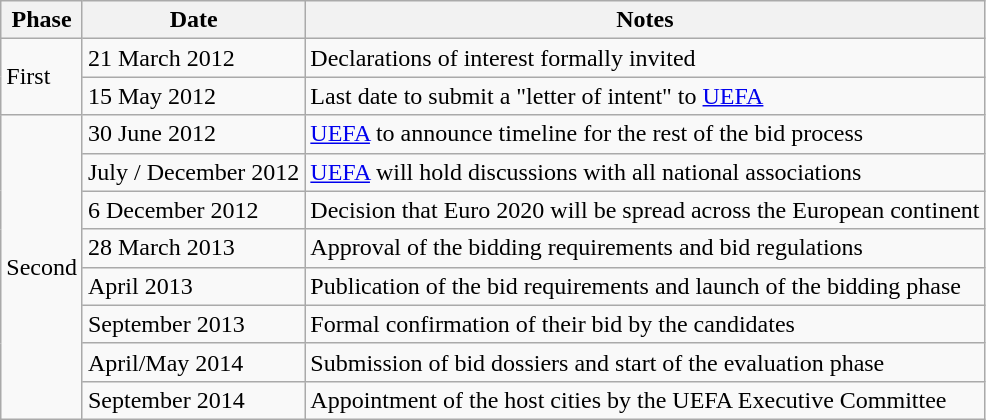<table class="wikitable">
<tr>
<th>Phase</th>
<th>Date</th>
<th>Notes</th>
</tr>
<tr>
<td rowspan=2>First</td>
<td>21 March 2012</td>
<td>Declarations of interest formally invited</td>
</tr>
<tr>
<td>15 May 2012</td>
<td>Last date to submit a "letter of intent" to <a href='#'>UEFA</a></td>
</tr>
<tr>
<td rowspan=8>Second</td>
<td>30 June 2012</td>
<td><a href='#'>UEFA</a> to announce timeline for the rest of the bid process</td>
</tr>
<tr>
<td>July / December 2012</td>
<td><a href='#'>UEFA</a> will hold discussions with all national associations</td>
</tr>
<tr>
<td>6 December 2012</td>
<td>Decision that Euro 2020 will be spread across the European continent</td>
</tr>
<tr>
<td>28 March 2013</td>
<td>Approval of the bidding requirements and bid regulations</td>
</tr>
<tr>
<td>April 2013</td>
<td>Publication of the bid requirements and launch of the bidding phase</td>
</tr>
<tr>
<td>September 2013</td>
<td>Formal confirmation of their bid by the candidates</td>
</tr>
<tr>
<td>April/May 2014</td>
<td>Submission of bid dossiers and start of the evaluation phase</td>
</tr>
<tr>
<td>September 2014</td>
<td>Appointment of the host cities by the UEFA Executive Committee</td>
</tr>
</table>
